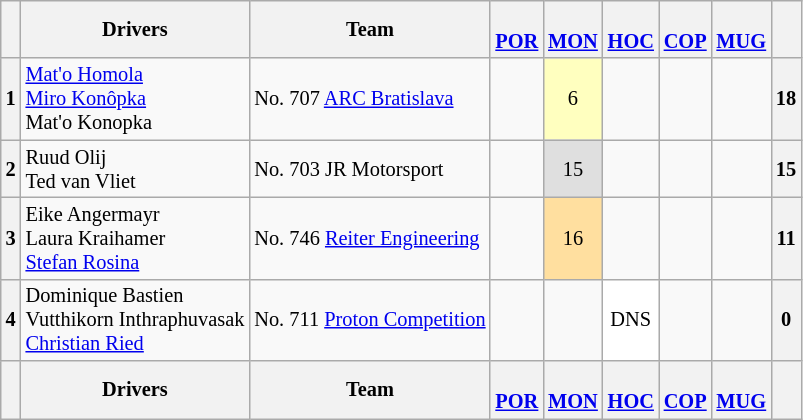<table align=left| class="wikitable" style="font-size: 85%; text-align: center">
<tr valign="top">
<th valign=middle></th>
<th valign=middle>Drivers</th>
<th valign=middle>Team</th>
<th><br><a href='#'>POR</a></th>
<th><br><a href='#'>MON</a></th>
<th><br><a href='#'>HOC</a></th>
<th><br><a href='#'>COP</a></th>
<th><br><a href='#'>MUG</a></th>
<th valign=middle>  </th>
</tr>
<tr>
<th>1</th>
<td align=left> <a href='#'>Mat'o Homola</a><br> <a href='#'>Miro Konôpka</a><br> Mat'o Konopka</td>
<td align=left> No. 707 <a href='#'>ARC Bratislava</a></td>
<td></td>
<td style="background:#FFFFBF;">6</td>
<td></td>
<td></td>
<td></td>
<th>18</th>
</tr>
<tr>
<th>2</th>
<td align=left> Ruud Olij<br> Ted van Vliet</td>
<td align=left> No. 703 JR Motorsport</td>
<td></td>
<td style="background:#DFDFDF;">15</td>
<td></td>
<td></td>
<td></td>
<th>15</th>
</tr>
<tr>
<th>3</th>
<td align=left> Eike Angermayr<br> Laura Kraihamer<br> <a href='#'>Stefan Rosina</a></td>
<td align=left> No. 746 <a href='#'>Reiter Engineering</a></td>
<td></td>
<td style="background:#FFDF9F;">16</td>
<td></td>
<td></td>
<td></td>
<th>11</th>
</tr>
<tr>
<th>4</th>
<td align=left> Dominique Bastien<br> Vutthikorn Inthraphuvasak<br> <a href='#'>Christian Ried</a></td>
<td align=left> No. 711 <a href='#'>Proton Competition</a></td>
<td></td>
<td></td>
<td style="background:#FFFFFF;">DNS</td>
<td></td>
<td></td>
<th>0</th>
</tr>
<tr>
<th valign=middle></th>
<th valign=middle>Drivers</th>
<th valign=middle>Team</th>
<th><br><a href='#'>POR</a></th>
<th><br><a href='#'>MON</a></th>
<th><br><a href='#'>HOC</a></th>
<th><br><a href='#'>COP</a></th>
<th><br><a href='#'>MUG</a></th>
<th valign=middle>  </th>
</tr>
</table>
